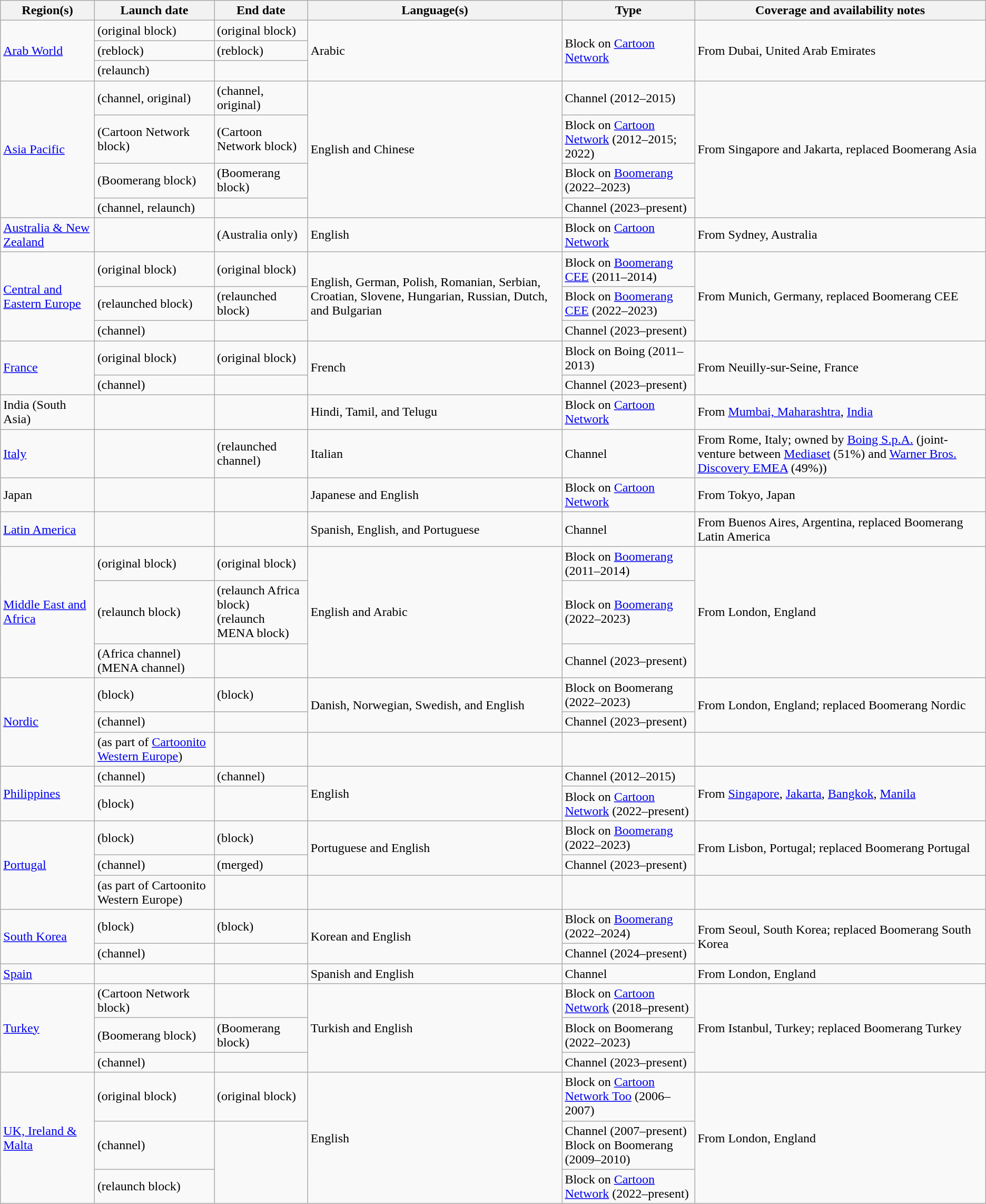<table class="wikitable sortable">
<tr>
<th>Region(s)</th>
<th>Launch date</th>
<th>End date</th>
<th>Language(s)</th>
<th>Type</th>
<th>Coverage and availability notes</th>
</tr>
<tr>
<td rowspan="3"><a href='#'>Arab World</a></td>
<td> (original block)</td>
<td> (original block)</td>
<td rowspan="3">Arabic</td>
<td rowspan="3">Block on <a href='#'>Cartoon Network</a></td>
<td rowspan="3">From Dubai, United Arab Emirates</td>
</tr>
<tr>
<td> (reblock)</td>
<td> (reblock)</td>
</tr>
<tr>
<td> (relaunch)</td>
<td></td>
</tr>
<tr>
<td rowspan="4"><a href='#'>Asia Pacific</a></td>
<td> (channel, original)</td>
<td> (channel, original)</td>
<td rowspan="4">English and Chinese</td>
<td>Channel (2012–2015)</td>
<td rowspan="4">From Singapore and Jakarta, replaced Boomerang Asia</td>
</tr>
<tr>
<td> (Cartoon Network block)</td>
<td> (Cartoon Network block)</td>
<td>Block on <a href='#'>Cartoon Network</a> (2012–2015; 2022)</td>
</tr>
<tr>
<td> (Boomerang block)</td>
<td> (Boomerang block)</td>
<td>Block on <a href='#'>Boomerang</a> (2022–2023)</td>
</tr>
<tr>
<td> (channel, relaunch)</td>
<td></td>
<td>Channel (2023–present)</td>
</tr>
<tr>
<td><a href='#'>Australia & New Zealand</a></td>
<td></td>
<td> (Australia only)</td>
<td>English</td>
<td>Block on <a href='#'>Cartoon Network</a></td>
<td>From Sydney, Australia</td>
</tr>
<tr>
<td rowspan="3"><a href='#'>Central and Eastern Europe</a></td>
<td> (original block)</td>
<td> (original block)</td>
<td rowspan="3">English, German, Polish, Romanian, Serbian, Croatian, Slovene, Hungarian, Russian, Dutch, and Bulgarian</td>
<td>Block on <a href='#'>Boomerang CEE</a> (2011–2014)</td>
<td rowspan="3">From Munich, Germany, replaced Boomerang CEE</td>
</tr>
<tr>
<td> (relaunched block)</td>
<td> (relaunched block)</td>
<td>Block on <a href='#'>Boomerang CEE</a> (2022–2023)</td>
</tr>
<tr>
<td> (channel)</td>
<td></td>
<td>Channel (2023–present)</td>
</tr>
<tr>
<td rowspan="2"><a href='#'>France</a></td>
<td> (original block)</td>
<td> (original block)</td>
<td rowspan="2">French</td>
<td>Block on Boing (2011–2013)</td>
<td rowspan="2">From Neuilly-sur-Seine, France</td>
</tr>
<tr>
<td> (channel)</td>
<td></td>
<td>Channel (2023–present)</td>
</tr>
<tr>
<td>India (South Asia)</td>
<td></td>
<td></td>
<td>Hindi, Tamil, and Telugu</td>
<td>Block on <a href='#'>Cartoon Network</a></td>
<td>From <a href='#'>Mumbai, Maharashtra</a>, <a href='#'>India</a></td>
</tr>
<tr>
<td><a href='#'>Italy</a></td>
<td></td>
<td> (relaunched channel)</td>
<td>Italian</td>
<td>Channel</td>
<td>From Rome, Italy; owned by <a href='#'>Boing S.p.A.</a> (joint-venture between <a href='#'>Mediaset</a> (51%) and <a href='#'>Warner Bros. Discovery EMEA</a> (49%))</td>
</tr>
<tr>
<td>Japan</td>
<td></td>
<td></td>
<td>Japanese and English</td>
<td>Block on <a href='#'>Cartoon Network</a></td>
<td>From Tokyo, Japan</td>
</tr>
<tr>
<td><a href='#'>Latin America</a></td>
<td></td>
<td></td>
<td>Spanish, English, and Portuguese</td>
<td>Channel</td>
<td>From Buenos Aires, Argentina, replaced Boomerang Latin America</td>
</tr>
<tr>
<td rowspan="3"><a href='#'>Middle East and Africa</a></td>
<td> (original block)</td>
<td> (original block)</td>
<td rowspan="3">English and Arabic</td>
<td>Block on <a href='#'>Boomerang</a> (2011–2014)</td>
<td rowspan="3">From London, England</td>
</tr>
<tr>
<td> (relaunch block)</td>
<td> (relaunch Africa block)<br> (relaunch MENA block)</td>
<td>Block on <a href='#'>Boomerang</a> (2022–2023)</td>
</tr>
<tr>
<td> (Africa channel)<br> (MENA channel)</td>
<td></td>
<td>Channel (2023–present)</td>
</tr>
<tr>
<td rowspan="3"><a href='#'>Nordic</a></td>
<td> (block)</td>
<td> (block)</td>
<td rowspan="2">Danish, Norwegian, Swedish, and English</td>
<td>Block on Boomerang (2022–2023)</td>
<td rowspan="2">From London, England; replaced Boomerang Nordic</td>
</tr>
<tr>
<td> (channel)</td>
<td></td>
<td>Channel (2023–present)</td>
</tr>
<tr>
<td> (as part of <a href='#'>Cartoonito Western Europe</a>)</td>
<td></td>
<td></td>
<td></td>
<td></td>
</tr>
<tr>
<td rowspan="2"><a href='#'>Philippines</a></td>
<td> (channel)</td>
<td> (channel)</td>
<td rowspan="2">English</td>
<td>Channel (2012–2015)</td>
<td rowspan="2">From <a href='#'>Singapore</a>, <a href='#'>Jakarta</a>, <a href='#'>Bangkok</a>, <a href='#'>Manila</a></td>
</tr>
<tr>
<td> (block)</td>
<td></td>
<td>Block on <a href='#'>Cartoon Network</a> (2022–present)</td>
</tr>
<tr>
<td rowspan="3"><a href='#'>Portugal</a></td>
<td> (block)</td>
<td> (block)</td>
<td rowspan="2">Portuguese and English</td>
<td>Block on <a href='#'>Boomerang</a> (2022–2023)</td>
<td rowspan="2">From Lisbon, Portugal; replaced Boomerang Portugal</td>
</tr>
<tr>
<td> (channel)</td>
<td> (merged)</td>
<td>Channel (2023–present)</td>
</tr>
<tr>
<td> (as part of Cartoonito Western Europe)</td>
<td></td>
<td></td>
<td></td>
<td></td>
</tr>
<tr>
<td rowspan="2"><a href='#'>South Korea</a></td>
<td> (block)</td>
<td> (block)</td>
<td rowspan="2">Korean and English</td>
<td>Block on <a href='#'>Boomerang</a> (2022–2024)</td>
<td rowspan="2">From Seoul, South Korea; replaced Boomerang South Korea</td>
</tr>
<tr>
<td> (channel)</td>
<td></td>
<td>Channel (2024–present)</td>
</tr>
<tr>
<td><a href='#'>Spain</a></td>
<td></td>
<td></td>
<td>Spanish and English</td>
<td>Channel</td>
<td>From London, England</td>
</tr>
<tr>
<td rowspan="3"><a href='#'>Turkey</a></td>
<td> (Cartoon Network block)</td>
<td></td>
<td rowspan="3">Turkish and English</td>
<td>Block on <a href='#'>Cartoon Network</a> (2018–present)</td>
<td rowspan="3">From Istanbul, Turkey; replaced Boomerang Turkey</td>
</tr>
<tr>
<td> (Boomerang block)</td>
<td> (Boomerang block)</td>
<td>Block on Boomerang (2022–2023)</td>
</tr>
<tr>
<td> (channel)</td>
<td></td>
<td>Channel (2023–present)</td>
</tr>
<tr>
<td rowspan="3"><a href='#'>UK, Ireland & Malta</a></td>
<td> (original block)</td>
<td> (original block)</td>
<td rowspan="3">English</td>
<td>Block on <a href='#'>Cartoon Network Too</a> (2006–2007)</td>
<td rowspan="3">From London, England</td>
</tr>
<tr>
<td> (channel)</td>
<td rowspan="2"></td>
<td>Channel (2007–present)<br>Block on Boomerang (2009–2010)</td>
</tr>
<tr>
<td> (relaunch block)</td>
<td>Block on <a href='#'>Cartoon Network</a> (2022–present)</td>
</tr>
</table>
